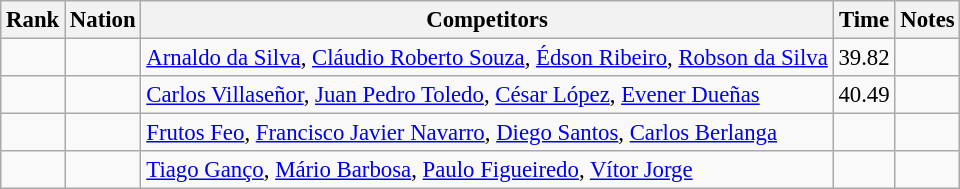<table class="wikitable sortable" style="text-align:center; font-size:95%">
<tr>
<th>Rank</th>
<th>Nation</th>
<th>Competitors</th>
<th>Time</th>
<th>Notes</th>
</tr>
<tr>
<td></td>
<td align=left></td>
<td align=left><a href='#'>Arnaldo da Silva</a>, <a href='#'>Cláudio Roberto Souza</a>, <a href='#'>Édson Ribeiro</a>, <a href='#'>Robson da Silva</a></td>
<td>39.82</td>
<td></td>
</tr>
<tr>
<td></td>
<td align=left></td>
<td align=left><a href='#'>Carlos Villaseñor</a>, <a href='#'>Juan Pedro Toledo</a>, <a href='#'>César López</a>, <a href='#'>Evener Dueñas</a></td>
<td>40.49</td>
<td></td>
</tr>
<tr>
<td></td>
<td align=left></td>
<td align=left><a href='#'>Frutos Feo</a>, <a href='#'>Francisco Javier Navarro</a>, <a href='#'>Diego Santos</a>, <a href='#'>Carlos Berlanga</a></td>
<td></td>
<td></td>
</tr>
<tr>
<td></td>
<td align=left></td>
<td align=left><a href='#'>Tiago Ganço</a>, <a href='#'>Mário Barbosa</a>, <a href='#'>Paulo Figueiredo</a>, <a href='#'>Vítor Jorge</a></td>
<td></td>
<td></td>
</tr>
</table>
